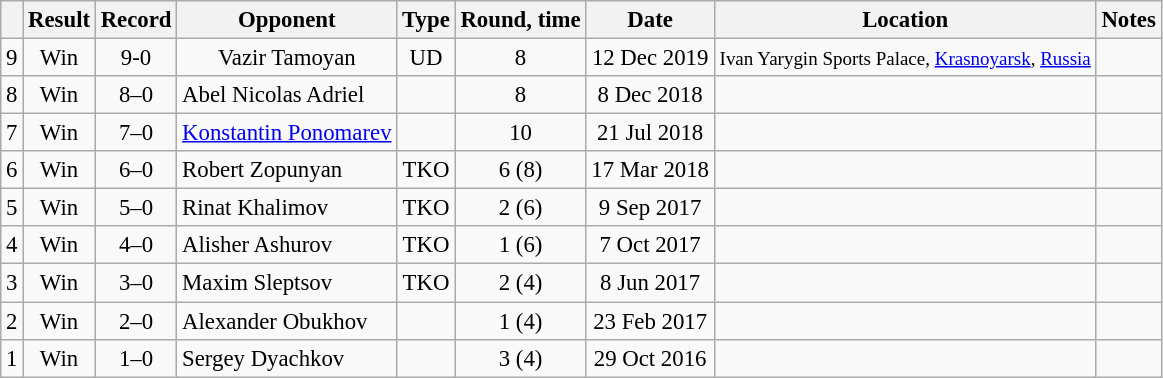<table class="wikitable" style="text-align:center; font-size:95%">
<tr>
<th></th>
<th>Result</th>
<th>Record</th>
<th>Opponent</th>
<th>Type</th>
<th>Round, time</th>
<th>Date</th>
<th>Location</th>
<th>Notes</th>
</tr>
<tr>
<td>9</td>
<td>Win</td>
<td>9-0</td>
<td>Vazir Tamoyan</td>
<td>UD</td>
<td>8</td>
<td>12 Dec 2019</td>
<td><small>Ivan Yarygin Sports Palace, <a href='#'>Krasnoyarsk</a>, <a href='#'>Russia</a></small></td>
<td></td>
</tr>
<tr>
<td>8</td>
<td>Win</td>
<td>8–0</td>
<td style="text-align:left;"> Abel Nicolas Adriel</td>
<td></td>
<td>8</td>
<td>8 Dec 2018</td>
<td style="text-align:left;"> </td>
<td></td>
</tr>
<tr>
<td>7</td>
<td>Win</td>
<td>7–0</td>
<td style="text-align:left;"> <a href='#'>Konstantin Ponomarev</a></td>
<td></td>
<td>10</td>
<td>21 Jul 2018</td>
<td style="text-align:left;"> </td>
<td style="text-align:left;"></td>
</tr>
<tr>
<td>6</td>
<td>Win</td>
<td>6–0</td>
<td style="text-align:left;"> Robert Zopunyan</td>
<td>TKO</td>
<td>6 (8) </td>
<td>17 Mar 2018</td>
<td style="text-align:left;"> </td>
<td></td>
</tr>
<tr>
<td>5</td>
<td>Win</td>
<td>5–0</td>
<td style="text-align:left;"> Rinat Khalimov</td>
<td>TKO</td>
<td>2 (6) </td>
<td>9 Sep 2017</td>
<td style="text-align:left;"> </td>
<td></td>
</tr>
<tr>
<td>4</td>
<td>Win</td>
<td>4–0</td>
<td style="text-align:left;"> Alisher Ashurov</td>
<td>TKO</td>
<td>1 (6) </td>
<td>7 Oct 2017</td>
<td style="text-align:left;"> </td>
<td></td>
</tr>
<tr>
<td>3</td>
<td>Win</td>
<td>3–0</td>
<td style="text-align:left;"> Maxim Sleptsov</td>
<td>TKO</td>
<td>2 (4) </td>
<td>8 Jun 2017</td>
<td style="text-align:left;"> </td>
<td></td>
</tr>
<tr>
<td>2</td>
<td>Win</td>
<td>2–0</td>
<td style="text-align:left;"> Alexander Obukhov</td>
<td></td>
<td>1 (4) </td>
<td>23 Feb 2017</td>
<td style="text-align:left;"> </td>
<td></td>
</tr>
<tr>
<td>1</td>
<td>Win</td>
<td>1–0</td>
<td style="text-align:left;"> Sergey Dyachkov</td>
<td></td>
<td>3 (4) </td>
<td>29 Oct 2016</td>
<td style="text-align:left;"> </td>
<td></td>
</tr>
</table>
